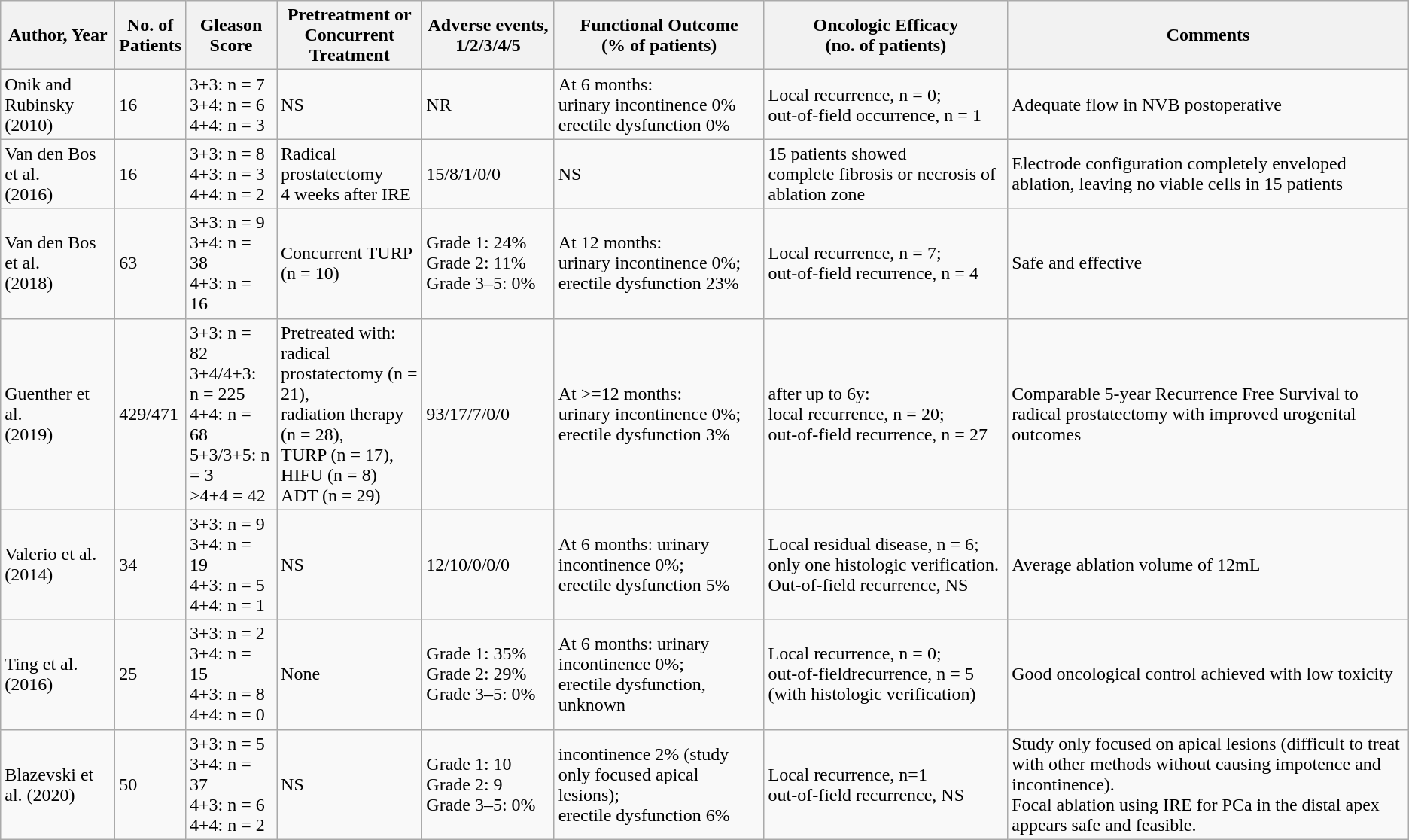<table class="wikitable">
<tr>
<th>Author, Year</th>
<th>No. of<br>Patients</th>
<th>Gleason Score</th>
<th>Pretreatment or<br>Concurrent Treatment</th>
<th>Adverse events, 1/2/3/4/5</th>
<th>Functional Outcome<br>(% of patients)</th>
<th>Oncologic Efficacy<br>(no. of patients)</th>
<th>Comments</th>
</tr>
<tr>
<td>Onik and Rubinsky<br>(2010)</td>
<td>16</td>
<td>3+3: n = 7<br>3+4: n = 6<br>4+4: n = 3</td>
<td>NS</td>
<td>NR</td>
<td>At 6 months:<br>urinary incontinence 0% erectile dysfunction 0%</td>
<td>Local recurrence, n = 0;<br>out-of-field occurrence, n = 1</td>
<td>Adequate flow in NVB postoperative</td>
</tr>
<tr>
<td>Van den Bos et al.<br>(2016)</td>
<td>16</td>
<td>3+3: n = 8<br>4+3: n = 3<br>4+4: n = 2</td>
<td>Radical prostatectomy<br>4 weeks after IRE</td>
<td>15/8/1/0/0</td>
<td>NS</td>
<td>15 patients showed<br>complete fibrosis or necrosis of ablation zone</td>
<td>Electrode configuration completely enveloped ablation, leaving no viable cells in 15 patients</td>
</tr>
<tr>
<td>Van den Bos et al.<br>(2018)</td>
<td>63</td>
<td>3+3: n = 9<br>3+4: n = 38<br>4+3: n = 16</td>
<td>Concurrent TURP (n = 10)</td>
<td>Grade 1: 24%<br>Grade 2: 11%<br>Grade 3–5: 0%</td>
<td>At 12 months:<br>urinary incontinence 0%;<br>erectile dysfunction 23%</td>
<td>Local recurrence, n = 7;<br>out-of-field recurrence, n = 4</td>
<td>Safe and effective</td>
</tr>
<tr>
<td>Guenther et al.<br>(2019)</td>
<td>429/471</td>
<td>3+3: n = 82<br>3+4/4+3:<br>n = 225<br>4+4: n = 68<br>5+3/3+5: n = 3<br>>4+4 = 42</td>
<td>Pretreated with: radical<br>prostatectomy (n = 21),<br>radiation therapy (n = 28),<br>TURP (n = 17),<br>HIFU (n = 8)<br>ADT (n = 29)</td>
<td>93/17/7/0/0</td>
<td>At >=12 months:<br>urinary incontinence 0%;<br>erectile dysfunction 3%</td>
<td>after up to 6y:<br>local recurrence, n = 20;<br>out-of-field recurrence, n = 27</td>
<td>Comparable 5-year Recurrence Free Survival to radical prostatectomy with improved urogenital outcomes</td>
</tr>
<tr>
<td>Valerio et al.<br>(2014)</td>
<td>34</td>
<td>3+3: n = 9<br>3+4: n = 19<br>4+3: n = 5<br>4+4: n = 1</td>
<td>NS</td>
<td>12/10/0/0/0</td>
<td>At 6 months: urinary<br>incontinence 0%;<br>erectile dysfunction 5%</td>
<td>Local residual disease, n = 6;<br>only one histologic verification. Out-of-field
recurrence, NS</td>
<td>Average ablation volume of 12mL</td>
</tr>
<tr>
<td>Ting et al.<br>(2016)</td>
<td>25</td>
<td>3+3: n = 2<br>3+4: n = 15<br>4+3: n = 8<br>4+4: n = 0</td>
<td>None</td>
<td>Grade 1: 35%<br>Grade 2: 29%<br>Grade 3–5: 0%</td>
<td>At 6 months: urinary<br>incontinence 0%;<br>erectile dysfunction, unknown</td>
<td>Local recurrence, n = 0;<br>out-of-fieldrecurrence, n = 5 (with histologic verification)</td>
<td>Good oncological control achieved with low toxicity</td>
</tr>
<tr>
<td>Blazevski et al. (2020)</td>
<td>50</td>
<td>3+3: n = 5<br>3+4: n = 37<br>4+3: n = 6<br>4+4: n = 2</td>
<td>NS</td>
<td>Grade 1: 10<br>Grade 2: 9<br>Grade 3–5: 0%</td>
<td>incontinence 2% (study only focused apical lesions);<br>erectile dysfunction 6%</td>
<td>Local recurrence, n=1<br>out-of-field recurrence, NS</td>
<td>Study only focused on apical lesions (difficult to treat with other methods without causing impotence and incontinence).<br>Focal ablation using IRE for PCa in the distal apex appears safe and feasible.</td>
</tr>
</table>
